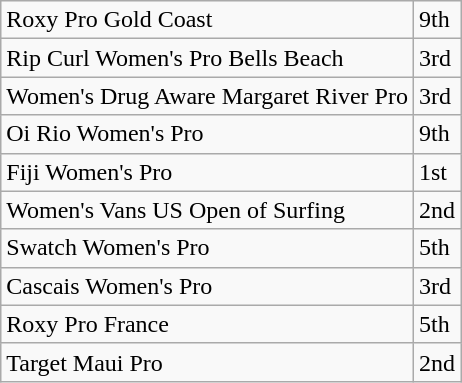<table class="wikitable">
<tr>
<td>Roxy Pro Gold Coast</td>
<td>9th</td>
</tr>
<tr>
<td>Rip Curl Women's Pro Bells Beach</td>
<td>3rd</td>
</tr>
<tr>
<td>Women's Drug Aware Margaret River Pro</td>
<td>3rd</td>
</tr>
<tr>
<td>Oi Rio Women's Pro</td>
<td>9th</td>
</tr>
<tr>
<td>Fiji Women's Pro</td>
<td>1st</td>
</tr>
<tr>
<td>Women's Vans US Open of Surfing</td>
<td>2nd</td>
</tr>
<tr>
<td>Swatch Women's Pro</td>
<td>5th</td>
</tr>
<tr>
<td>Cascais Women's Pro</td>
<td>3rd</td>
</tr>
<tr>
<td>Roxy Pro France</td>
<td>5th</td>
</tr>
<tr>
<td>Target Maui Pro</td>
<td>2nd</td>
</tr>
</table>
